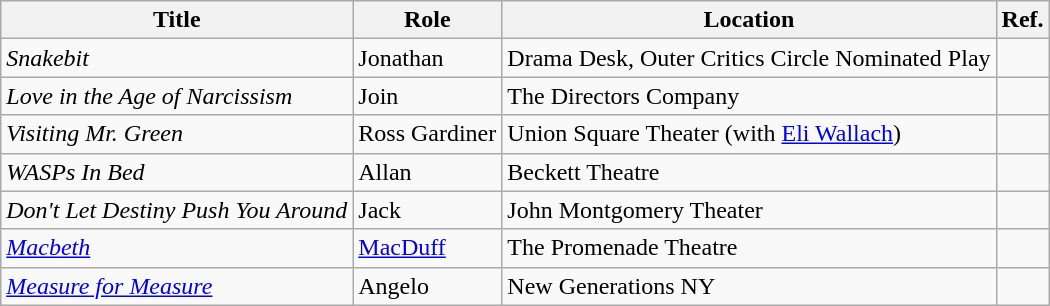<table class="wikitable sortable">
<tr ">
<th>Title</th>
<th>Role</th>
<th>Location</th>
<th>Ref.</th>
</tr>
<tr>
<td><em>Snakebit</em></td>
<td>Jonathan</td>
<td>Drama Desk, Outer Critics Circle Nominated Play</td>
<td></td>
</tr>
<tr>
<td><em>Love in the Age of Narcissism</em></td>
<td>Join</td>
<td>The Directors Company</td>
<td></td>
</tr>
<tr>
<td><em>Visiting Mr. Green</em></td>
<td>Ross Gardiner</td>
<td>Union Square Theater (with <a href='#'>Eli Wallach</a>)</td>
<td></td>
</tr>
<tr>
<td><em>WASPs In Bed</em></td>
<td>Allan</td>
<td>Beckett Theatre</td>
<td></td>
</tr>
<tr>
<td><em>Don't Let Destiny Push You Around</em></td>
<td>Jack</td>
<td>John Montgomery Theater</td>
<td></td>
</tr>
<tr>
<td><em><a href='#'>Macbeth</a></em></td>
<td><a href='#'>MacDuff</a></td>
<td>The Promenade Theatre</td>
<td></td>
</tr>
<tr>
<td><em><a href='#'>Measure for Measure</a></em></td>
<td>Angelo</td>
<td>New Generations NY</td>
<td></td>
</tr>
</table>
